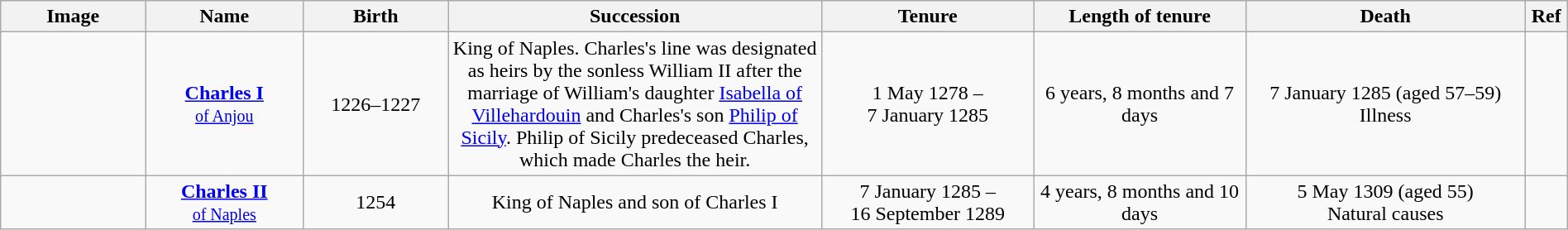<table class="wikitable" style="width:100%; text-align:center;">
<tr>
<th width="100">Image</th>
<th width="110">Name</th>
<th width="100">Birth</th>
<th width="270">Succession</th>
<th width="150">Tenure</th>
<th width="150">Length of tenure</th>
<th width="200">Death</th>
<th width="10">Ref</th>
</tr>
<tr>
<td></td>
<td><a href='#'><strong>Charles I</strong><br><small>of Anjou</small></a></td>
<td>1226–1227</td>
<td>King of Naples. Charles's line was designated as heirs by the sonless William II after the marriage of William's daughter <a href='#'>Isabella of Villehardouin</a> and Charles's son <a href='#'>Philip of Sicily</a>. Philip of Sicily predeceased Charles, which made Charles the heir.</td>
<td>1 May 1278 –<br>7 January 1285</td>
<td>6 years, 8 months and 7 days</td>
<td>7 January 1285 (aged 57–59)<br>Illness</td>
<td></td>
</tr>
<tr>
<td></td>
<td><a href='#'><strong>Charles II</strong><br><small>of Naples</small></a></td>
<td>1254</td>
<td>King of Naples and son of Charles I</td>
<td>7 January 1285 –<br>16 September 1289</td>
<td>4 years, 8 months and 10 days</td>
<td>5 May 1309 (aged  55)<br>Natural causes</td>
<td></td>
</tr>
</table>
